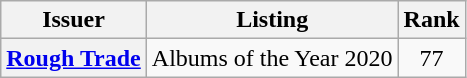<table class="wikitable plainrowheaders">
<tr>
<th scope="col">Issuer</th>
<th scope="col">Listing</th>
<th scope="col">Rank</th>
</tr>
<tr>
<th scope="row"><a href='#'>Rough Trade</a></th>
<td>Albums of the Year 2020</td>
<td style="text-align:center;">77</td>
</tr>
</table>
